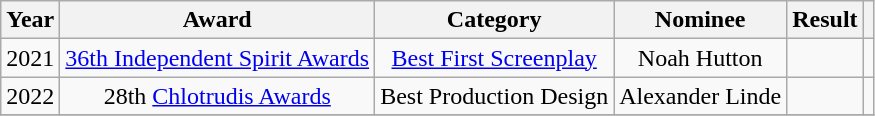<table class="wikitable plainrowheaders" style="text-align:center;">
<tr>
<th>Year</th>
<th>Award</th>
<th>Category</th>
<th>Nominee</th>
<th>Result</th>
<th></th>
</tr>
<tr>
<td>2021</td>
<td><a href='#'>36th Independent Spirit Awards</a></td>
<td><a href='#'>Best First Screenplay</a></td>
<td>Noah Hutton</td>
<td></td>
<td></td>
</tr>
<tr>
<td>2022</td>
<td>28th <a href='#'>Chlotrudis Awards</a></td>
<td>Best Production Design</td>
<td>Alexander Linde</td>
<td></td>
<td></td>
</tr>
<tr>
</tr>
</table>
